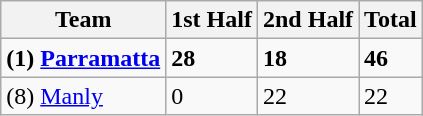<table class="wikitable">
<tr>
<th>Team</th>
<th>1st Half</th>
<th>2nd Half</th>
<th>Total</th>
</tr>
<tr>
<td><strong>(1) <a href='#'>Parramatta</a></strong></td>
<td><strong>28</strong></td>
<td><strong>18</strong></td>
<td><strong>46</strong></td>
</tr>
<tr>
<td>(8) <a href='#'>Manly</a></td>
<td>0</td>
<td>22</td>
<td>22</td>
</tr>
</table>
